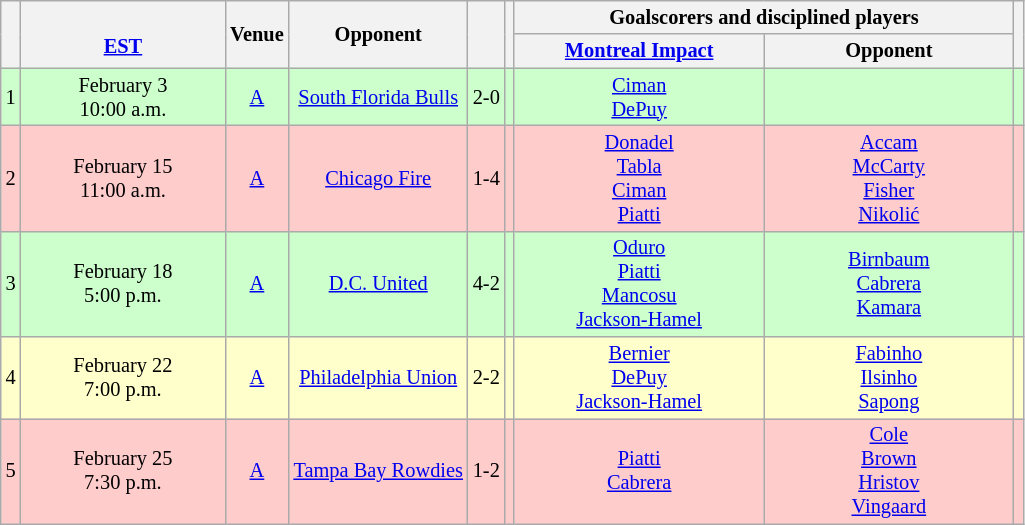<table class="wikitable" Style="text-align: center;font-size:85%">
<tr>
<th rowspan="2"></th>
<th rowspan="2" style="width:130px"><br><a href='#'>EST</a></th>
<th rowspan="2">Venue</th>
<th rowspan="2">Opponent</th>
<th rowspan="2"><br></th>
<th rowspan="2"></th>
<th colspan="2">Goalscorers and disciplined players</th>
<th rowspan="2"></th>
</tr>
<tr>
<th style="width:160px"><a href='#'>Montreal Impact</a></th>
<th style="width:160px">Opponent</th>
</tr>
<tr style="background:#cfc">
<td>1</td>
<td>February 3<br>10:00 a.m.</td>
<td><a href='#'>A</a></td>
<td><a href='#'>South Florida Bulls</a></td>
<td>2-0</td>
<td></td>
<td><a href='#'>Ciman</a> <br><a href='#'>DePuy</a> </td>
<td></td>
<td></td>
</tr>
<tr style="background:#fcc">
<td>2</td>
<td>February 15<br>11:00 a.m.</td>
<td><a href='#'>A</a></td>
<td><a href='#'>Chicago Fire</a></td>
<td>1-4</td>
<td></td>
<td><a href='#'>Donadel</a> <br><a href='#'>Tabla</a> <br><a href='#'>Ciman</a> <br><a href='#'>Piatti</a> </td>
<td><a href='#'>Accam</a> <br><a href='#'>McCarty</a> <br><a href='#'>Fisher</a> <br><a href='#'>Nikolić</a> </td>
<td></td>
</tr>
<tr style="background:#cfc">
<td>3</td>
<td>February 18<br>5:00 p.m.</td>
<td><a href='#'>A</a></td>
<td><a href='#'>D.C. United</a></td>
<td>4-2</td>
<td></td>
<td><a href='#'>Oduro</a> <br><a href='#'>Piatti</a> <br><a href='#'>Mancosu</a> <br><a href='#'>Jackson-Hamel</a> </td>
<td><a href='#'>Birnbaum</a> <br><a href='#'>Cabrera</a> <br><a href='#'>Kamara</a> </td>
<td></td>
</tr>
<tr style="background:#ffc">
<td>4</td>
<td>February 22<br>7:00 p.m.</td>
<td><a href='#'>A</a></td>
<td><a href='#'>Philadelphia Union</a></td>
<td>2-2</td>
<td></td>
<td><a href='#'>Bernier</a> <br><a href='#'>DePuy</a> <br><a href='#'>Jackson-Hamel</a> </td>
<td><a href='#'>Fabinho</a> <br><a href='#'>Ilsinho</a> <br><a href='#'>Sapong</a> </td>
<td></td>
</tr>
<tr style="background:#fcc">
<td>5</td>
<td>February 25<br>7:30 p.m.</td>
<td><a href='#'>A</a></td>
<td><a href='#'>Tampa Bay Rowdies</a></td>
<td>1-2</td>
<td></td>
<td><a href='#'>Piatti</a> <br><a href='#'>Cabrera</a> </td>
<td><a href='#'>Cole</a> <br><a href='#'>Brown</a> <br><a href='#'>Hristov</a> <br><a href='#'>Vingaard</a> </td>
<td></td>
</tr>
</table>
